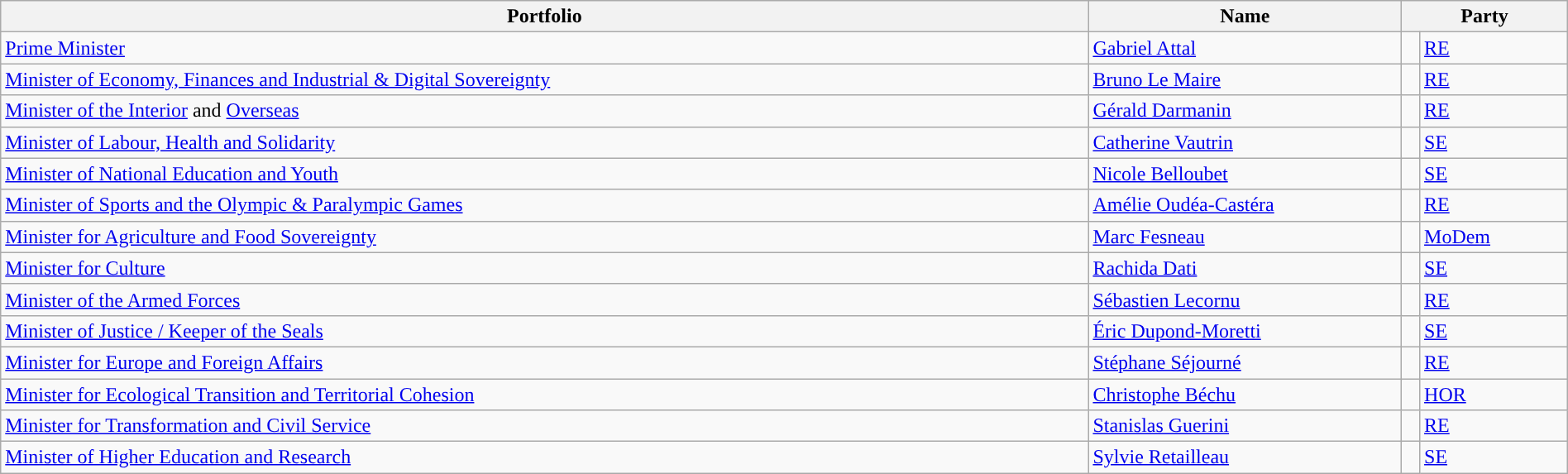<table class="wikitable" style="width:100%">
<tr>
<th>Portfolio</th>
<th>Name</th>
<th colspan="2">Party</th>
</tr>
<tr>
<td><a href='#'>Prime Minister</a></td>
<td style="width:20%"><a href='#'>Gabriel Attal</a></td>
<td style="background:"></td>
<td><a href='#'>RE</a></td>
</tr>
<tr>
<td><a href='#'>Minister of Economy, Finances and Industrial & Digital Sovereignty</a></td>
<td style="width:20%"><a href='#'>Bruno Le Maire</a></td>
<td style="background:"></td>
<td><a href='#'>RE</a></td>
</tr>
<tr>
<td><a href='#'>Minister of the Interior</a> and <a href='#'>Overseas</a></td>
<td><a href='#'>Gérald Darmanin</a></td>
<td style="background:"></td>
<td><a href='#'>RE</a></td>
</tr>
<tr>
<td><a href='#'>Minister of Labour, Health and Solidarity</a></td>
<td><a href='#'>Catherine Vautrin</a></td>
<td style="background:"></td>
<td><a href='#'>SE</a></td>
</tr>
<tr>
<td><a href='#'>Minister of National Education and Youth</a></td>
<td><a href='#'>Nicole Belloubet</a></td>
<td style="background:"></td>
<td><a href='#'>SE</a></td>
</tr>
<tr>
<td><a href='#'>Minister of Sports and the Olympic & Paralympic Games</a></td>
<td><a href='#'>Amélie Oudéa-Castéra</a></td>
<td style="background:"></td>
<td><a href='#'>RE</a></td>
</tr>
<tr>
<td><a href='#'>Minister for Agriculture and Food Sovereignty</a></td>
<td><a href='#'>Marc Fesneau</a></td>
<td style=background:></td>
<td><a href='#'>MoDem</a></td>
</tr>
<tr>
<td><a href='#'>Minister for Culture</a></td>
<td><a href='#'>Rachida Dati</a></td>
<td style="background:"></td>
<td><a href='#'>SE</a></td>
</tr>
<tr>
<td><a href='#'>Minister of the Armed Forces</a></td>
<td><a href='#'>Sébastien Lecornu</a></td>
<td style="background:"></td>
<td><a href='#'>RE</a></td>
</tr>
<tr>
<td><a href='#'>Minister of Justice / Keeper of the Seals</a></td>
<td><a href='#'>Éric Dupond-Moretti</a></td>
<td style="background:"></td>
<td><a href='#'>SE</a></td>
</tr>
<tr>
<td><a href='#'>Minister for Europe and Foreign Affairs</a></td>
<td><a href='#'>Stéphane Séjourné</a></td>
<td style="background:"></td>
<td><a href='#'>RE</a></td>
</tr>
<tr>
<td><a href='#'>Minister for Ecological Transition and Territorial Cohesion</a></td>
<td><a href='#'>Christophe Béchu</a></td>
<td style="background:"></td>
<td><a href='#'>HOR</a></td>
</tr>
<tr>
<td><a href='#'>Minister for Transformation and Civil Service</a></td>
<td><a href='#'>Stanislas Guerini</a></td>
<td style="background:"></td>
<td><a href='#'>RE</a></td>
</tr>
<tr>
<td><a href='#'>Minister of Higher Education and Research</a></td>
<td><a href='#'>Sylvie Retailleau</a></td>
<td style="background:"></td>
<td><a href='#'>SE</a></td>
</tr>
</table>
